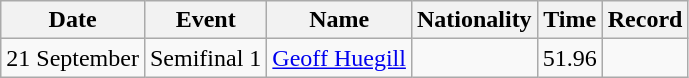<table class="wikitable" style="text-align:center">
<tr>
<th>Date</th>
<th>Event</th>
<th>Name</th>
<th>Nationality</th>
<th>Time</th>
<th>Record</th>
</tr>
<tr>
<td>21 September</td>
<td>Semifinal 1</td>
<td><a href='#'>Geoff Huegill</a></td>
<td align=left></td>
<td>51.96</td>
<td></td>
</tr>
</table>
